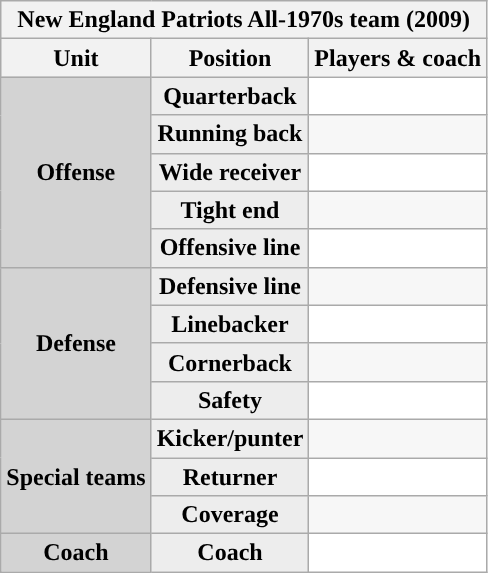<table class="wikitable">
<tr>
<th colspan="3"><strong>New England Patriots All-1970s team (2009)</strong></th>
</tr>
<tr>
<th>Unit</th>
<th>Position</th>
<th>Players & coach</th>
</tr>
<tr>
<th rowspan="5" style="background:#D3D3D3;">Offense</th>
<th style="background:#EDEDED;">Quarterback</th>
<td style="background:#FFFFFF"></td>
</tr>
<tr style="background:#F7F7F7">
<th style="background:#EDEDED;">Running back</th>
<td></td>
</tr>
<tr>
<th style="background:#EDEDED;">Wide receiver</th>
<td style="background:#FFFFFF"></td>
</tr>
<tr style="background:#F7F7F7">
<th style="background:#EDEDED;">Tight end</th>
<td></td>
</tr>
<tr>
<th style="background:#EDEDED;">Offensive line</th>
<td style="background:#FFFFFF"></td>
</tr>
<tr style="background:#F7F7F7">
<th rowspan="4" style="background:#D3D3D3;">Defense</th>
<th style="background:#EDEDED;">Defensive line</th>
<td></td>
</tr>
<tr>
<th style="background:#EDEDED;">Linebacker</th>
<td style="background:#FFFFFF"></td>
</tr>
<tr style="background:#F7F7F7">
<th style="background:#EDEDED;">Cornerback</th>
<td></td>
</tr>
<tr>
<th style="background:#EDEDED;">Safety</th>
<td style="background:#FFFFFF"></td>
</tr>
<tr style="background:#F7F7F7">
<th rowspan="3" style="background:#D3D3D3;">Special teams</th>
<th style="background:#EDEDED;">Kicker/punter</th>
<td></td>
</tr>
<tr>
<th style="background:#EDEDED;">Returner</th>
<td style="background:#FFFFFF"></td>
</tr>
<tr style="background:#F7F7F7">
<th style="background:#EDEDED;">Coverage</th>
<td></td>
</tr>
<tr style="background:#FFFFFF">
<th rowspan="2" style="background:#D3D3D3;">Coach</th>
<th style="background:#EDEDED;">Coach</th>
<td></td>
</tr>
</table>
